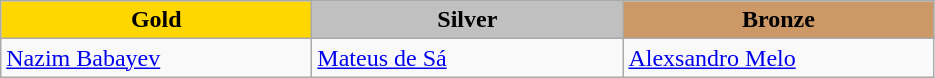<table class="wikitable" style="text-align:left">
<tr align="center">
<td width=200 bgcolor=gold><strong>Gold</strong></td>
<td width=200 bgcolor=silver><strong>Silver</strong></td>
<td width=200 bgcolor=CC9966><strong>Bronze</strong></td>
</tr>
<tr>
<td><a href='#'>Nazim Babayev</a><br></td>
<td><a href='#'>Mateus de Sá</a><br></td>
<td><a href='#'>Alexsandro Melo</a><br></td>
</tr>
</table>
